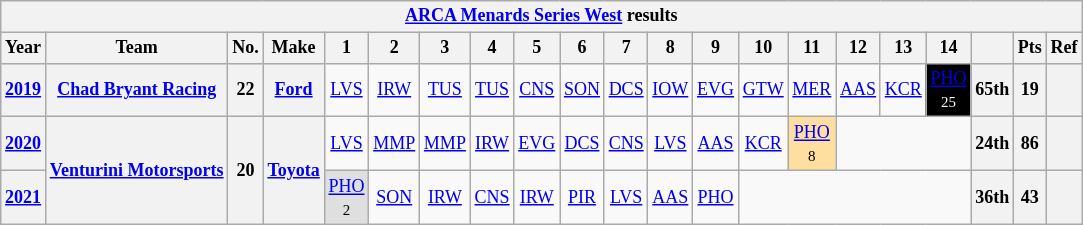<table class="wikitable" style="text-align:center; font-size:75%">
<tr>
<th colspan=21><a href='#'>ARCA Menards Series West</a> results</th>
</tr>
<tr>
<th>Year</th>
<th>Team</th>
<th>No.</th>
<th>Make</th>
<th>1</th>
<th>2</th>
<th>3</th>
<th>4</th>
<th>5</th>
<th>6</th>
<th>7</th>
<th>8</th>
<th>9</th>
<th>10</th>
<th>11</th>
<th>12</th>
<th>13</th>
<th>14</th>
<th></th>
<th>Pts</th>
<th>Ref</th>
</tr>
<tr>
<th><a href='#'>2019</a></th>
<th><a href='#'>Chad Bryant Racing</a></th>
<th>22</th>
<th><a href='#'>Ford</a></th>
<td><a href='#'>LVS</a></td>
<td><a href='#'>IRW</a></td>
<td><a href='#'>TUS</a></td>
<td><a href='#'>TUS</a></td>
<td><a href='#'>CNS</a></td>
<td><a href='#'>SON</a></td>
<td><a href='#'>DCS</a></td>
<td><a href='#'>IOW</a></td>
<td><a href='#'>EVG</a></td>
<td><a href='#'>GTW</a></td>
<td><a href='#'>MER</a></td>
<td><a href='#'>AAS</a></td>
<td><a href='#'>KCR</a></td>
<td style="background:#000000; color:white;"><a href='#'><span>PHO</span></a><br><small>25</small></td>
<th>65th</th>
<th>19</th>
<th></th>
</tr>
<tr>
<th><a href='#'>2020</a></th>
<th rowspan=3><a href='#'>Venturini Motorsports</a></th>
<th rowspan=3>20</th>
<th rowspan=3><a href='#'>Toyota</a></th>
<td><a href='#'>LVS</a></td>
<td><a href='#'>MMP</a></td>
<td><a href='#'>MMP</a></td>
<td><a href='#'>IRW</a></td>
<td><a href='#'>EVG</a></td>
<td><a href='#'>DCS</a></td>
<td><a href='#'>CNS</a></td>
<td><a href='#'>LVS</a></td>
<td><a href='#'>AAS</a></td>
<td><a href='#'>KCR</a></td>
<td style="background:#FFDF9F;"><a href='#'>PHO</a><br><small>8</small></td>
<td colspan=3></td>
<th>24th</th>
<th>86</th>
<th></th>
</tr>
<tr>
<th><a href='#'>2021</a></th>
<td style="background:#DFDFDF;"><a href='#'>PHO</a><br><small>2</small></td>
<td><a href='#'>SON</a></td>
<td><a href='#'>IRW</a></td>
<td><a href='#'>CNS</a></td>
<td><a href='#'>IRW</a></td>
<td><a href='#'>PIR</a></td>
<td><a href='#'>LVS</a></td>
<td><a href='#'>AAS</a></td>
<td><a href='#'>PHO</a></td>
<td colspan=5></td>
<th>36th</th>
<th>43</th>
<th></th>
</tr>
</table>
